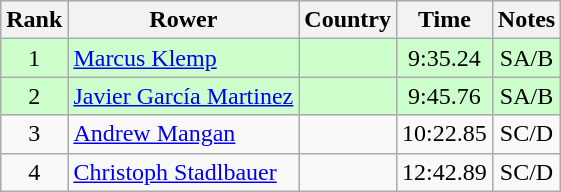<table class="wikitable" style="text-align:center">
<tr>
<th>Rank</th>
<th>Rower</th>
<th>Country</th>
<th>Time</th>
<th>Notes</th>
</tr>
<tr bgcolor=ccffcc>
<td>1</td>
<td align="left"><a href='#'>Marcus Klemp</a></td>
<td align="left"></td>
<td>9:35.24</td>
<td>SA/B</td>
</tr>
<tr bgcolor=ccffcc>
<td>2</td>
<td align="left"><a href='#'>Javier García Martinez</a></td>
<td align="left"></td>
<td>9:45.76</td>
<td>SA/B</td>
</tr>
<tr>
<td>3</td>
<td align="left"><a href='#'>Andrew Mangan</a></td>
<td align="left"></td>
<td>10:22.85</td>
<td>SC/D</td>
</tr>
<tr>
<td>4</td>
<td align="left"><a href='#'>Christoph Stadlbauer</a></td>
<td align="left"></td>
<td>12:42.89</td>
<td>SC/D</td>
</tr>
</table>
